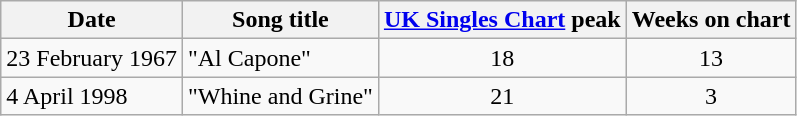<table class="wikitable">
<tr>
<th>Date</th>
<th>Song title</th>
<th><a href='#'>UK Singles Chart</a> peak</th>
<th>Weeks on chart</th>
</tr>
<tr>
<td>23 February 1967</td>
<td>"Al Capone"</td>
<td align="center">18</td>
<td align="center">13</td>
</tr>
<tr>
<td>4 April 1998</td>
<td>"Whine and Grine"</td>
<td align="center">21</td>
<td align="center">3</td>
</tr>
</table>
